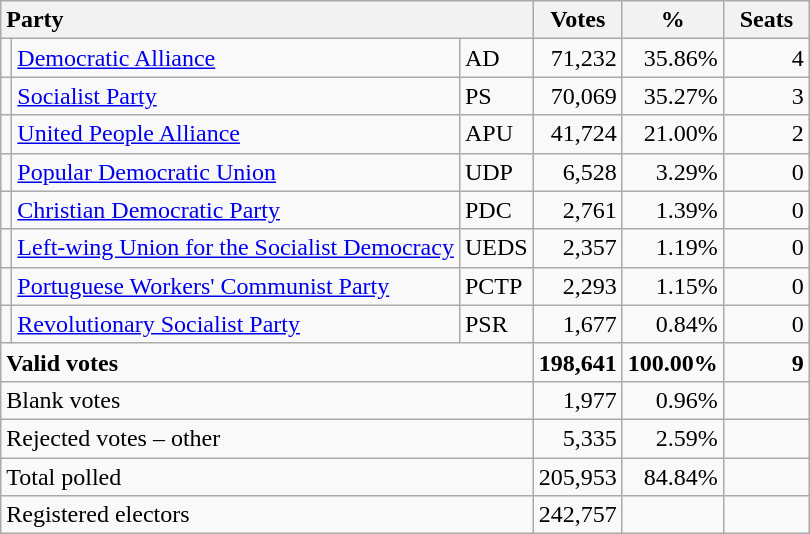<table class="wikitable" border="1" style="text-align:right;">
<tr>
<th style="text-align:left;" colspan=3>Party</th>
<th align=center width="50">Votes</th>
<th align=center width="50">%</th>
<th align=center width="50">Seats</th>
</tr>
<tr>
<td></td>
<td align=left><a href='#'>Democratic Alliance</a></td>
<td align=left>AD</td>
<td>71,232</td>
<td>35.86%</td>
<td>4</td>
</tr>
<tr>
<td></td>
<td align=left><a href='#'>Socialist Party</a></td>
<td align=left>PS</td>
<td>70,069</td>
<td>35.27%</td>
<td>3</td>
</tr>
<tr>
<td></td>
<td align=left><a href='#'>United People Alliance</a></td>
<td align=left>APU</td>
<td>41,724</td>
<td>21.00%</td>
<td>2</td>
</tr>
<tr>
<td></td>
<td align=left><a href='#'>Popular Democratic Union</a></td>
<td align=left>UDP</td>
<td>6,528</td>
<td>3.29%</td>
<td>0</td>
</tr>
<tr>
<td></td>
<td align=left style="white-space: nowrap;"><a href='#'>Christian Democratic Party</a></td>
<td align=left>PDC</td>
<td>2,761</td>
<td>1.39%</td>
<td>0</td>
</tr>
<tr>
<td></td>
<td align=left><a href='#'>Left-wing Union for the Socialist Democracy</a></td>
<td align=left>UEDS</td>
<td>2,357</td>
<td>1.19%</td>
<td>0</td>
</tr>
<tr>
<td></td>
<td align=left><a href='#'>Portuguese Workers' Communist Party</a></td>
<td align=left>PCTP</td>
<td>2,293</td>
<td>1.15%</td>
<td>0</td>
</tr>
<tr>
<td></td>
<td align=left><a href='#'>Revolutionary Socialist Party</a></td>
<td align=left>PSR</td>
<td>1,677</td>
<td>0.84%</td>
<td>0</td>
</tr>
<tr style="font-weight:bold">
<td align=left colspan=3>Valid votes</td>
<td>198,641</td>
<td>100.00%</td>
<td>9</td>
</tr>
<tr>
<td align=left colspan=3>Blank votes</td>
<td>1,977</td>
<td>0.96%</td>
<td></td>
</tr>
<tr>
<td align=left colspan=3>Rejected votes – other</td>
<td>5,335</td>
<td>2.59%</td>
<td></td>
</tr>
<tr>
<td align=left colspan=3>Total polled</td>
<td>205,953</td>
<td>84.84%</td>
<td></td>
</tr>
<tr>
<td align=left colspan=3>Registered electors</td>
<td>242,757</td>
<td></td>
<td></td>
</tr>
</table>
